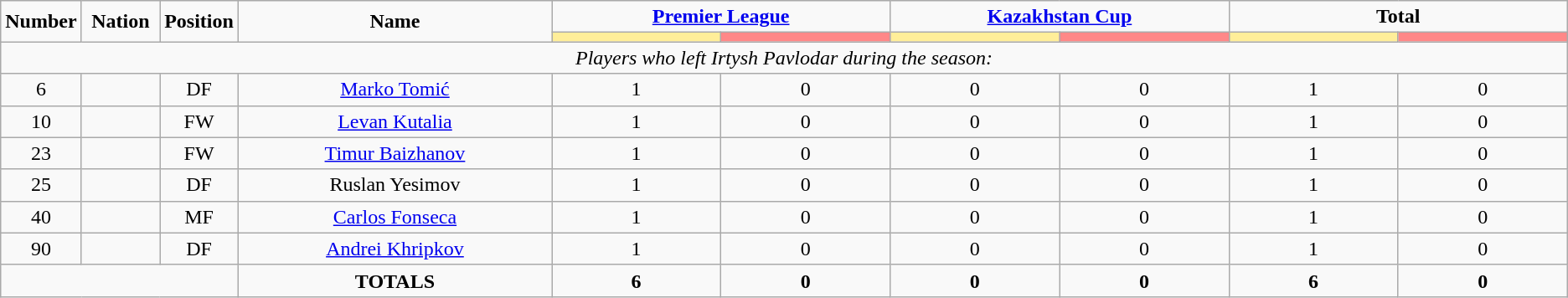<table class="wikitable" style="text-align:center;">
<tr>
<td rowspan="2"  style="width:5%; text-align:center;"><strong>Number</strong></td>
<td rowspan="2"  style="width:5%; text-align:center;"><strong>Nation</strong></td>
<td rowspan="2"  style="width:5%; text-align:center;"><strong>Position</strong></td>
<td rowspan="2"  style="width:20%; text-align:center;"><strong>Name</strong></td>
<td colspan="2" style="text-align:center;"><strong><a href='#'>Premier League</a></strong></td>
<td colspan="2" style="text-align:center;"><strong><a href='#'>Kazakhstan Cup</a></strong></td>
<td colspan="2" style="text-align:center;"><strong>Total</strong></td>
</tr>
<tr>
<th style="width:60px; background:#fe9;"></th>
<th style="width:60px; background:#ff8888;"></th>
<th style="width:60px; background:#fe9;"></th>
<th style="width:60px; background:#ff8888;"></th>
<th style="width:60px; background:#fe9;"></th>
<th style="width:60px; background:#ff8888;"></th>
</tr>
<tr>
<td colspan="14"><em>Players who left Irtysh Pavlodar during the season:</em></td>
</tr>
<tr>
<td>6</td>
<td></td>
<td>DF</td>
<td><a href='#'>Marko Tomić</a></td>
<td>1</td>
<td>0</td>
<td>0</td>
<td>0</td>
<td>1</td>
<td>0</td>
</tr>
<tr>
<td>10</td>
<td></td>
<td>FW</td>
<td><a href='#'>Levan Kutalia</a></td>
<td>1</td>
<td>0</td>
<td>0</td>
<td>0</td>
<td>1</td>
<td>0</td>
</tr>
<tr>
<td>23</td>
<td></td>
<td>FW</td>
<td><a href='#'>Timur Baizhanov</a></td>
<td>1</td>
<td>0</td>
<td>0</td>
<td>0</td>
<td>1</td>
<td>0</td>
</tr>
<tr>
<td>25</td>
<td></td>
<td>DF</td>
<td>Ruslan Yesimov</td>
<td>1</td>
<td>0</td>
<td>0</td>
<td>0</td>
<td>1</td>
<td>0</td>
</tr>
<tr>
<td>40</td>
<td></td>
<td>MF</td>
<td><a href='#'>Carlos Fonseca</a></td>
<td>1</td>
<td>0</td>
<td>0</td>
<td>0</td>
<td>1</td>
<td>0</td>
</tr>
<tr>
<td>90</td>
<td></td>
<td>DF</td>
<td><a href='#'>Andrei Khripkov</a></td>
<td>1</td>
<td>0</td>
<td>0</td>
<td>0</td>
<td>1</td>
<td>0</td>
</tr>
<tr>
<td colspan="3"></td>
<td><strong>TOTALS</strong></td>
<td><strong>6</strong></td>
<td><strong>0</strong></td>
<td><strong>0</strong></td>
<td><strong>0</strong></td>
<td><strong>6</strong></td>
<td><strong>0</strong></td>
</tr>
</table>
